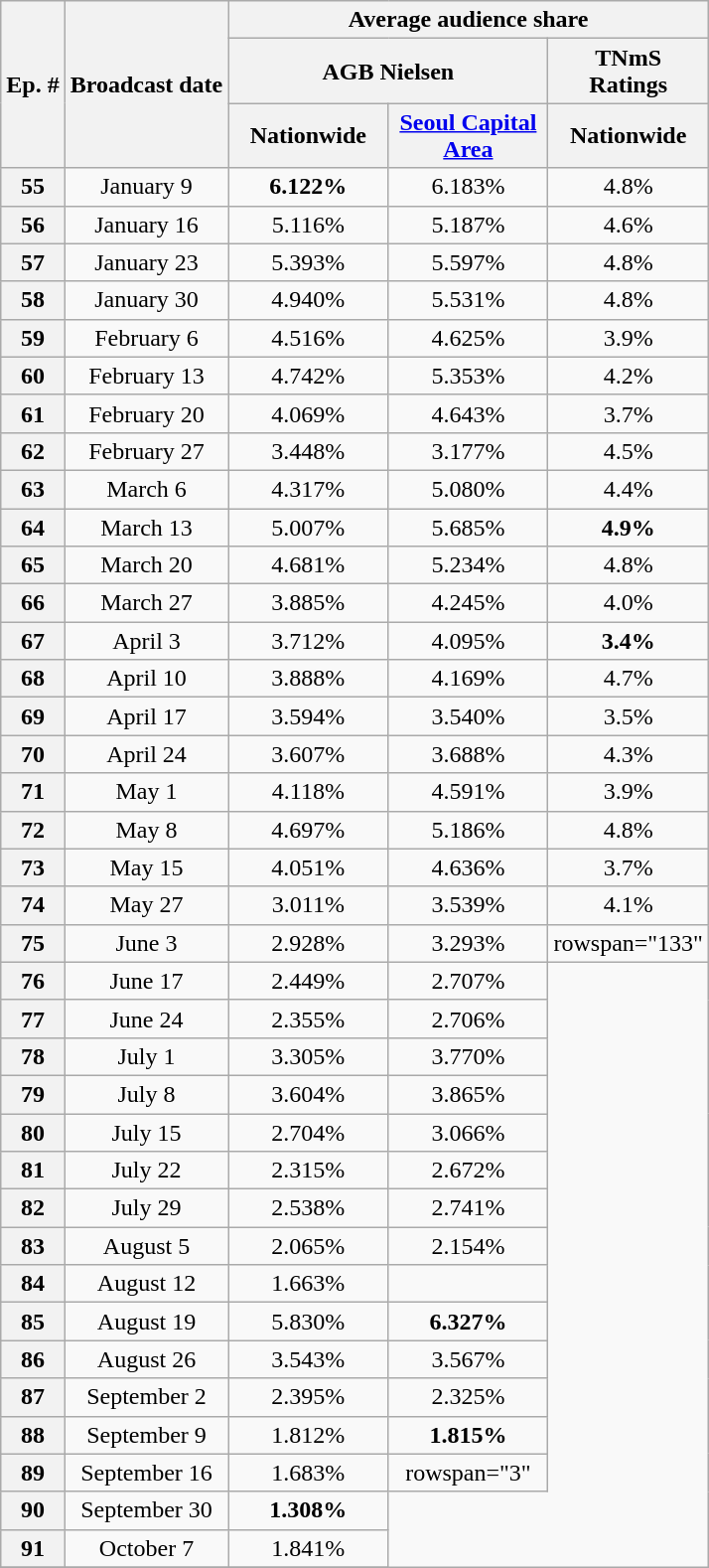<table class="wikitable" style="text-align:center">
<tr>
<th rowspan="3">Ep. #</th>
<th rowspan="3">Broadcast date</th>
<th colspan="3">Average audience share</th>
</tr>
<tr>
<th colspan="2">AGB Nielsen</th>
<th colspan="1">TNmS Ratings</th>
</tr>
<tr>
<th width=100>Nationwide</th>
<th width=100><a href='#'>Seoul Capital Area</a></th>
<th width=100>Nationwide</th>
</tr>
<tr>
<th>55</th>
<td>January 9</td>
<td><span><strong>6.122%</strong></span></td>
<td>6.183%</td>
<td>4.8%</td>
</tr>
<tr>
<th>56</th>
<td>January 16</td>
<td>5.116%</td>
<td>5.187%</td>
<td>4.6%</td>
</tr>
<tr>
<th>57</th>
<td>January 23</td>
<td>5.393%</td>
<td>5.597%</td>
<td>4.8%</td>
</tr>
<tr>
<th>58</th>
<td>January 30</td>
<td>4.940%</td>
<td>5.531%</td>
<td>4.8%</td>
</tr>
<tr>
<th>59</th>
<td>February 6</td>
<td>4.516%</td>
<td>4.625%</td>
<td>3.9%</td>
</tr>
<tr>
<th>60</th>
<td>February 13</td>
<td>4.742%</td>
<td>5.353%</td>
<td>4.2%</td>
</tr>
<tr>
<th>61</th>
<td>February 20</td>
<td>4.069%</td>
<td>4.643%</td>
<td>3.7%</td>
</tr>
<tr>
<th>62</th>
<td>February 27</td>
<td>3.448%</td>
<td>3.177%</td>
<td>4.5%</td>
</tr>
<tr>
<th>63</th>
<td>March 6</td>
<td>4.317%</td>
<td>5.080%</td>
<td>4.4%</td>
</tr>
<tr>
<th>64</th>
<td>March 13</td>
<td>5.007%</td>
<td>5.685%</td>
<td><span><strong>4.9%</strong></span></td>
</tr>
<tr>
<th>65</th>
<td>March 20</td>
<td>4.681%</td>
<td>5.234%</td>
<td>4.8%</td>
</tr>
<tr>
<th>66</th>
<td>March 27</td>
<td>3.885%</td>
<td>4.245%</td>
<td>4.0%</td>
</tr>
<tr>
<th>67</th>
<td>April 3</td>
<td>3.712%</td>
<td>4.095%</td>
<td><span><strong>3.4%</strong></span></td>
</tr>
<tr>
<th>68</th>
<td>April 10</td>
<td>3.888%</td>
<td>4.169%</td>
<td>4.7%</td>
</tr>
<tr>
<th>69</th>
<td>April 17</td>
<td>3.594%</td>
<td>3.540%</td>
<td>3.5%</td>
</tr>
<tr>
<th>70</th>
<td>April 24</td>
<td>3.607%</td>
<td>3.688%</td>
<td>4.3%</td>
</tr>
<tr>
<th>71</th>
<td>May 1</td>
<td>4.118%</td>
<td>4.591%</td>
<td>3.9%</td>
</tr>
<tr>
<th>72</th>
<td>May 8</td>
<td>4.697%</td>
<td>5.186%</td>
<td>4.8%</td>
</tr>
<tr>
<th>73</th>
<td>May 15</td>
<td>4.051%</td>
<td>4.636%</td>
<td>3.7%</td>
</tr>
<tr>
<th>74</th>
<td>May 27</td>
<td>3.011%</td>
<td>3.539%</td>
<td>4.1%</td>
</tr>
<tr>
<th>75</th>
<td>June 3</td>
<td>2.928%</td>
<td>3.293%</td>
<td>rowspan="133" </td>
</tr>
<tr>
<th>76</th>
<td>June 17</td>
<td>2.449%</td>
<td>2.707%</td>
</tr>
<tr>
<th>77</th>
<td>June 24</td>
<td>2.355%</td>
<td>2.706%</td>
</tr>
<tr>
<th>78</th>
<td>July 1</td>
<td>3.305%</td>
<td>3.770%</td>
</tr>
<tr>
<th>79</th>
<td>July 8</td>
<td>3.604%</td>
<td>3.865%</td>
</tr>
<tr>
<th>80</th>
<td>July 15</td>
<td>2.704%</td>
<td>3.066%</td>
</tr>
<tr>
<th>81</th>
<td>July 22</td>
<td>2.315%</td>
<td>2.672%</td>
</tr>
<tr>
<th>82</th>
<td>July 29</td>
<td>2.538%</td>
<td>2.741%</td>
</tr>
<tr>
<th>83</th>
<td>August 5</td>
<td>2.065%</td>
<td>2.154%</td>
</tr>
<tr>
<th>84</th>
<td>August 12</td>
<td>1.663%</td>
<td></td>
</tr>
<tr>
<th>85</th>
<td>August 19</td>
<td>5.830%</td>
<td><span><strong>6.327%</strong></span></td>
</tr>
<tr>
<th>86</th>
<td>August 26</td>
<td>3.543%</td>
<td>3.567%</td>
</tr>
<tr>
<th>87</th>
<td>September 2</td>
<td>2.395%</td>
<td>2.325%</td>
</tr>
<tr>
<th>88</th>
<td>September 9</td>
<td>1.812%</td>
<td><span><strong>1.815%</strong></span></td>
</tr>
<tr>
<th>89</th>
<td>September 16</td>
<td>1.683%</td>
<td>rowspan="3" </td>
</tr>
<tr>
<th>90</th>
<td>September 30</td>
<td><span><strong>1.308%</strong></span></td>
</tr>
<tr>
<th>91</th>
<td>October 7</td>
<td>1.841%</td>
</tr>
<tr>
</tr>
</table>
